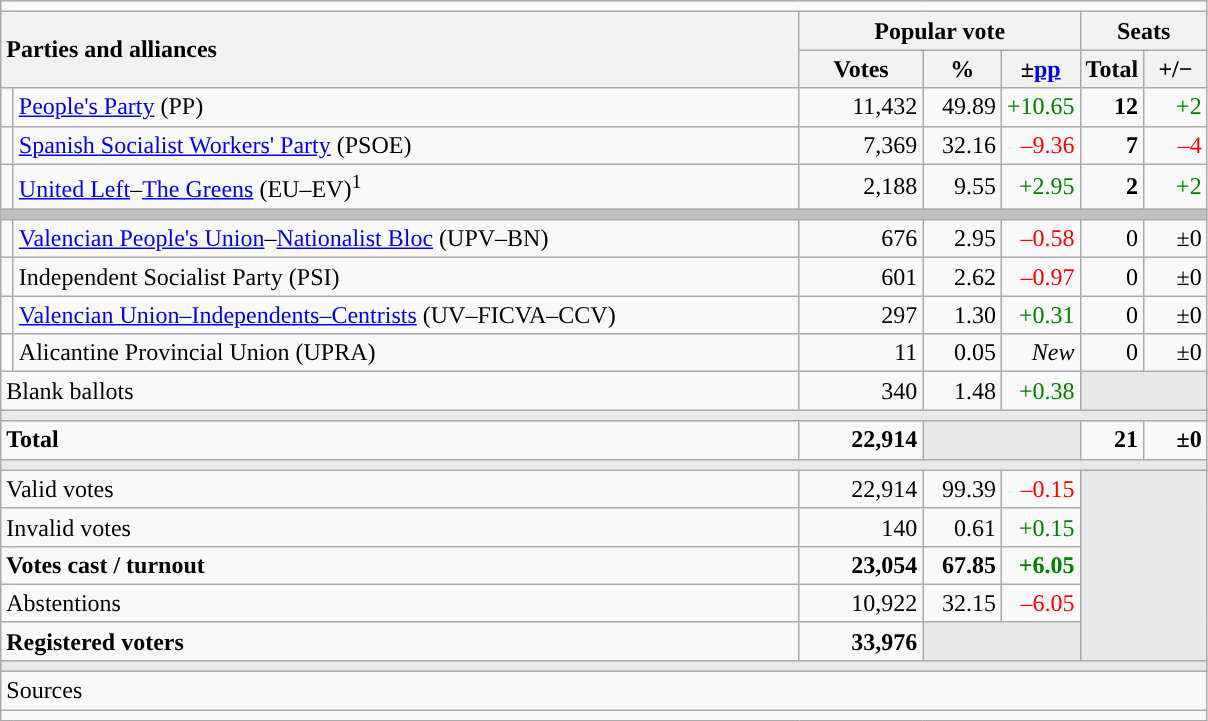<table class="wikitable" style="text-align:right;">
<tr>
<td colspan="7"></td>
</tr>
<tr>
<th style="text-align:left;" rowspan="2" colspan="2" width="525">Parties and alliances</th>
<th colspan="3">Popular vote</th>
<th colspan="2">Seats</th>
</tr>
<tr>
<th width="75">Votes</th>
<th width="45">%</th>
<th width="45">±<a href='#'>pp</a></th>
<th width="35">Total</th>
<th width="35">+/−</th>
</tr>
<tr>
<td width="1" style="color:inherit;background:"></td>
<td align="left"><a href='#'>People's Party</a> (PP)</td>
<td>11,432</td>
<td>49.89</td>
<td style="color:green;">+10.65</td>
<td><strong>12</strong></td>
<td style="color:green;">+2</td>
</tr>
<tr>
<td style="color:inherit;background:"></td>
<td align="left"><a href='#'>Spanish Socialist Workers' Party</a> (PSOE)</td>
<td>7,369</td>
<td>32.16</td>
<td style="color:red;">–9.36</td>
<td><strong>7</strong></td>
<td style="color:red;">–4</td>
</tr>
<tr>
<td style="color:inherit;background:"></td>
<td align="left"><a href='#'>United Left</a>–<a href='#'>The Greens</a> (EU–EV)<sup>1</sup></td>
<td>2,188</td>
<td>9.55</td>
<td style="color:green;">+2.95</td>
<td><strong>2</strong></td>
<td style="color:green;">+2</td>
</tr>
<tr>
<td colspan="7" bgcolor="#C0C0C0"></td>
</tr>
<tr>
<td style="color:inherit;background:"></td>
<td align="left"><a href='#'>Valencian People's Union</a>–<a href='#'>Nationalist Bloc</a> (UPV–BN)</td>
<td>676</td>
<td>2.95</td>
<td style="color:red;">–0.58</td>
<td>0</td>
<td>±0</td>
</tr>
<tr>
<td style="color:inherit;background:"></td>
<td align="left">Independent Socialist Party (PSI)</td>
<td>601</td>
<td>2.62</td>
<td style="color:red;">–0.97</td>
<td>0</td>
<td>±0</td>
</tr>
<tr>
<td style="color:inherit;background:"></td>
<td align="left"><a href='#'>Valencian Union–Independents–Centrists</a> (UV–FICVA–CCV)</td>
<td>297</td>
<td>1.30</td>
<td style="color:green;">+0.31</td>
<td>0</td>
<td>±0</td>
</tr>
<tr>
<td bgcolor="white"></td>
<td align="left">Alicantine Provincial Union (UPRA)</td>
<td>11</td>
<td>0.05</td>
<td><em>New</em></td>
<td>0</td>
<td>±0</td>
</tr>
<tr>
<td align="left" colspan="2">Blank ballots</td>
<td>340</td>
<td>1.48</td>
<td style="color:green;">+0.38</td>
<td bgcolor="#E9E9E9" colspan="2"></td>
</tr>
<tr>
<td colspan="7" bgcolor="#E9E9E9"></td>
</tr>
<tr style="font-weight:bold;">
<td align="left" colspan="2">Total</td>
<td>22,914</td>
<td bgcolor="#E9E9E9" colspan="2"></td>
<td>21</td>
<td>±0</td>
</tr>
<tr>
<td colspan="7" bgcolor="#E9E9E9"></td>
</tr>
<tr>
<td align="left" colspan="2">Valid votes</td>
<td>22,914</td>
<td>99.39</td>
<td style="color:red;">–0.15</td>
<td bgcolor="#E9E9E9" colspan="2" rowspan="5"></td>
</tr>
<tr>
<td align="left" colspan="2">Invalid votes</td>
<td>140</td>
<td>0.61</td>
<td style="color:green;">+0.15</td>
</tr>
<tr style="font-weight:bold;">
<td align="left" colspan="2">Votes cast / turnout</td>
<td>23,054</td>
<td>67.85</td>
<td style="color:green;">+6.05</td>
</tr>
<tr>
<td align="left" colspan="2">Abstentions</td>
<td>10,922</td>
<td>32.15</td>
<td style="color:red;">–6.05</td>
</tr>
<tr style="font-weight:bold;">
<td align="left" colspan="2">Registered voters</td>
<td>33,976</td>
<td bgcolor="#E9E9E9" colspan="2"></td>
</tr>
<tr>
<td colspan="7" bgcolor="#E9E9E9"></td>
</tr>
<tr>
<td align="left" colspan="7">Sources</td>
</tr>
<tr>
<td colspan="7" style="text-align:left; max-width:790px;"></td>
</tr>
</table>
